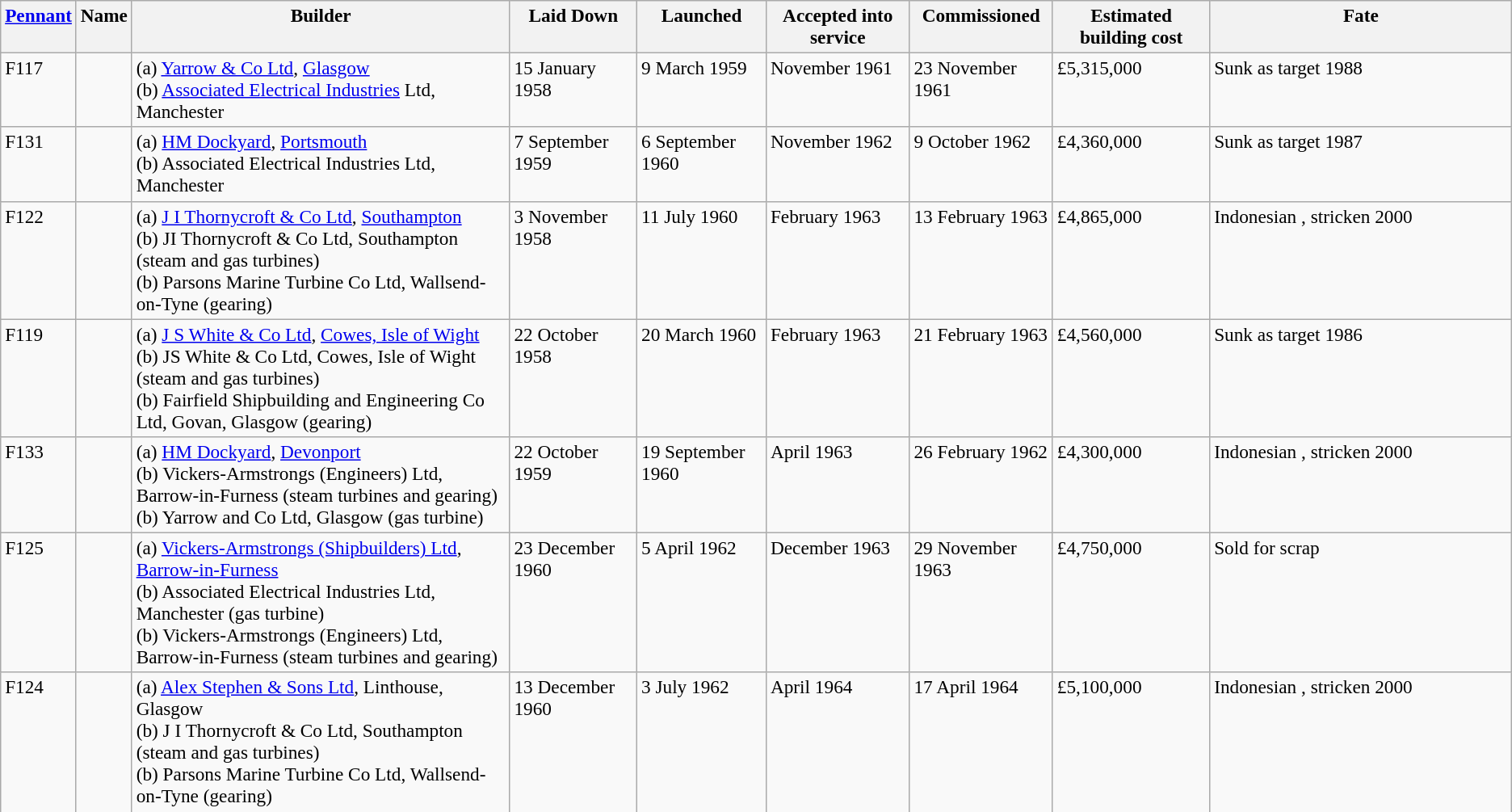<table class="wikitable" style="font-size:97%;">
<tr valign=top>
<th><a href='#'>Pennant</a></th>
<th>Name</th>
<th width="25%">Builder</th>
<th>Laid Down</th>
<th>Launched</th>
<th>Accepted into service</th>
<th>Commissioned</th>
<th>Estimated building cost</th>
<th width="20%">Fate</th>
</tr>
<tr valign=top>
<td>F117</td>
<td></td>
<td>(a) <a href='#'>Yarrow & Co Ltd</a>, <a href='#'>Glasgow</a> <br> (b) <a href='#'>Associated Electrical Industries</a> Ltd, Manchester </td>
<td>15 January 1958 </td>
<td>9 March 1959 </td>
<td>November 1961 </td>
<td>23 November 1961 </td>
<td>£5,315,000 </td>
<td>Sunk as target 1988</td>
</tr>
<tr valign=top>
<td>F131</td>
<td></td>
<td>(a) <a href='#'>HM Dockyard</a>, <a href='#'>Portsmouth</a> <br> (b) Associated Electrical Industries Ltd, Manchester </td>
<td>7 September 1959 </td>
<td>6 September 1960 </td>
<td>November 1962 </td>
<td>9 October 1962 </td>
<td>£4,360,000 </td>
<td>Sunk as target 1987</td>
</tr>
<tr valign=top>
<td>F122</td>
<td></td>
<td>(a) <a href='#'>J I Thornycroft & Co Ltd</a>, <a href='#'>Southampton</a> <br> (b) JI Thornycroft & Co Ltd, Southampton (steam and gas turbines) <br> (b) Parsons Marine Turbine Co Ltd, Wallsend-on-Tyne (gearing) </td>
<td>3 November 1958 </td>
<td>11 July 1960 </td>
<td>February 1963 </td>
<td>13 February 1963 </td>
<td>£4,865,000 </td>
<td>Indonesian , stricken 2000</td>
</tr>
<tr valign=top>
<td>F119</td>
<td></td>
<td>(a) <a href='#'>J S White & Co Ltd</a>, <a href='#'>Cowes, Isle of Wight</a> <br> (b) JS White & Co Ltd, Cowes, Isle of Wight (steam and gas turbines) <br> (b) Fairfield Shipbuilding and Engineering Co Ltd, Govan, Glasgow (gearing) </td>
<td>22 October 1958 </td>
<td>20 March 1960 </td>
<td>February 1963 </td>
<td>21 February 1963 </td>
<td>£4,560,000 </td>
<td>Sunk as target 1986</td>
</tr>
<tr valign=top>
<td>F133</td>
<td></td>
<td>(a) <a href='#'>HM Dockyard</a>, <a href='#'>Devonport</a> <br> (b) Vickers-Armstrongs (Engineers) Ltd, Barrow-in-Furness (steam turbines and gearing) <br> (b) Yarrow and Co Ltd, Glasgow (gas turbine) </td>
<td>22 October 1959 </td>
<td>19 September 1960 </td>
<td>April 1963 </td>
<td>26 February 1962 </td>
<td>£4,300,000 </td>
<td>Indonesian , stricken 2000</td>
</tr>
<tr valign=top>
<td>F125</td>
<td></td>
<td>(a) <a href='#'>Vickers-Armstrongs (Shipbuilders) Ltd</a>, <a href='#'>Barrow-in-Furness</a> <br> (b) Associated Electrical Industries Ltd, Manchester (gas turbine) <br> (b) Vickers-Armstrongs (Engineers) Ltd, Barrow-in-Furness (steam turbines and gearing) </td>
<td>23 December 1960 </td>
<td>5 April 1962 </td>
<td>December 1963 </td>
<td>29 November 1963 </td>
<td>£4,750,000 </td>
<td>Sold for scrap</td>
</tr>
<tr valign=top>
<td>F124</td>
<td></td>
<td>(a) <a href='#'>Alex Stephen & Sons Ltd</a>, Linthouse, Glasgow <br> (b) J I Thornycroft & Co Ltd, Southampton (steam and gas turbines) <br> (b) Parsons Marine Turbine Co Ltd, Wallsend-on-Tyne (gearing) </td>
<td>13 December 1960 </td>
<td>3 July 1962 </td>
<td>April 1964 </td>
<td>17 April 1964 </td>
<td>£5,100,000 </td>
<td>Indonesian , stricken 2000</td>
</tr>
</table>
